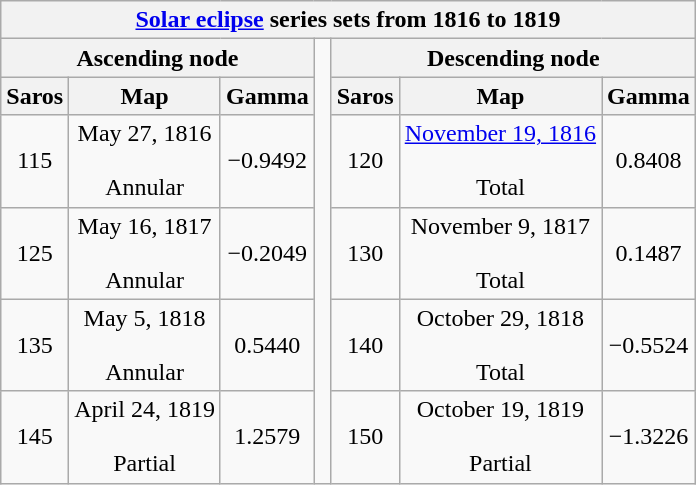<table class="wikitable mw-collapsible mw-collapsed">
<tr>
<th class="nowrap" colspan="7"><a href='#'>Solar eclipse</a> series sets from 1816 to 1819</th>
</tr>
<tr>
<th scope="col" colspan="3">Ascending node</th>
<td rowspan="6"> </td>
<th scope="col" colspan="3">Descending node</th>
</tr>
<tr style="text-align: center;">
<th scope="col">Saros</th>
<th scope="col">Map</th>
<th scope="col">Gamma</th>
<th scope="col">Saros</th>
<th scope="col">Map</th>
<th scope="col">Gamma</th>
</tr>
<tr style="text-align: center;">
<td>115</td>
<td>May 27, 1816<br><br>Annular</td>
<td>−0.9492</td>
<td>120</td>
<td><a href='#'>November 19, 1816</a><br><br>Total</td>
<td>0.8408</td>
</tr>
<tr style="text-align: center;">
<td>125</td>
<td>May 16, 1817<br><br>Annular</td>
<td>−0.2049</td>
<td>130</td>
<td>November 9, 1817<br><br>Total</td>
<td>0.1487</td>
</tr>
<tr style="text-align: center;">
<td>135</td>
<td>May 5, 1818<br><br>Annular</td>
<td>0.5440</td>
<td>140</td>
<td>October 29, 1818<br><br>Total</td>
<td>−0.5524</td>
</tr>
<tr style="text-align: center;">
<td>145</td>
<td>April 24, 1819<br><br>Partial</td>
<td>1.2579</td>
<td>150</td>
<td>October 19, 1819<br><br>Partial</td>
<td>−1.3226</td>
</tr>
</table>
